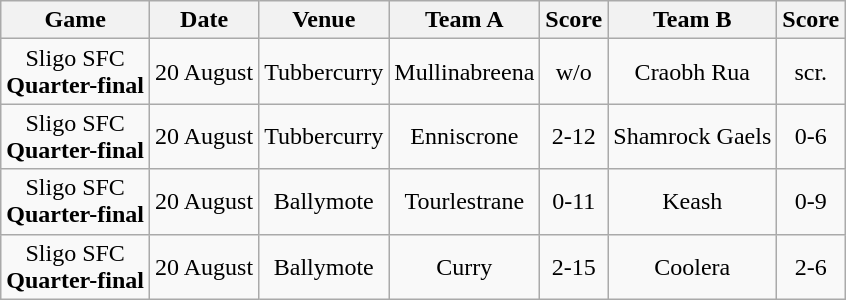<table class="wikitable">
<tr>
<th>Game</th>
<th>Date</th>
<th>Venue</th>
<th>Team A</th>
<th>Score</th>
<th>Team B</th>
<th>Score</th>
</tr>
<tr align="center">
<td>Sligo SFC<br><strong>Quarter-final</strong></td>
<td>20 August</td>
<td>Tubbercurry</td>
<td>Mullinabreena</td>
<td>w/o</td>
<td>Craobh Rua</td>
<td>scr.</td>
</tr>
<tr align="center">
<td>Sligo SFC<br><strong>Quarter-final</strong></td>
<td>20 August</td>
<td>Tubbercurry</td>
<td>Enniscrone</td>
<td>2-12</td>
<td>Shamrock Gaels</td>
<td>0-6</td>
</tr>
<tr align="center">
<td>Sligo SFC<br><strong>Quarter-final</strong></td>
<td>20 August</td>
<td>Ballymote</td>
<td>Tourlestrane</td>
<td>0-11</td>
<td>Keash</td>
<td>0-9</td>
</tr>
<tr align="center">
<td>Sligo SFC<br><strong>Quarter-final</strong></td>
<td>20 August</td>
<td>Ballymote</td>
<td>Curry</td>
<td>2-15</td>
<td>Coolera</td>
<td>2-6</td>
</tr>
</table>
